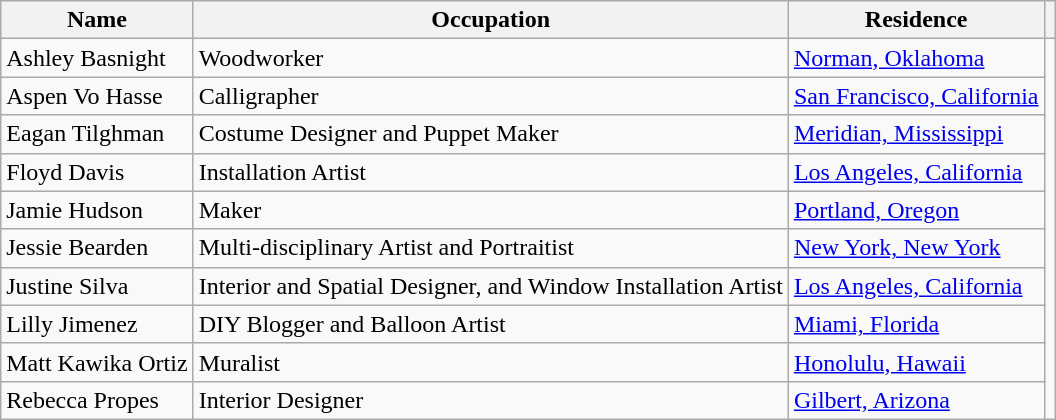<table class="wikitable sortable">
<tr>
<th>Name</th>
<th>Occupation</th>
<th>Residence</th>
<th class="unsortable"></th>
</tr>
<tr>
<td>Ashley Basnight</td>
<td>Woodworker</td>
<td><a href='#'>Norman, Oklahoma</a></td>
<td rowspan=10></td>
</tr>
<tr>
<td>Aspen Vo Hasse</td>
<td>Calligrapher</td>
<td><a href='#'>San Francisco, California</a></td>
</tr>
<tr>
<td>Eagan Tilghman</td>
<td>Costume Designer and Puppet Maker</td>
<td><a href='#'>Meridian, Mississippi</a></td>
</tr>
<tr>
<td>Floyd Davis</td>
<td>Installation Artist</td>
<td><a href='#'>Los Angeles, California</a></td>
</tr>
<tr>
<td>Jamie Hudson</td>
<td>Maker</td>
<td><a href='#'>Portland, Oregon</a></td>
</tr>
<tr>
<td>Jessie Bearden</td>
<td>Multi-disciplinary Artist and Portraitist</td>
<td><a href='#'>New York, New York</a></td>
</tr>
<tr>
<td>Justine Silva</td>
<td>Interior and Spatial Designer, and Window Installation Artist</td>
<td><a href='#'>Los Angeles, California</a></td>
</tr>
<tr>
<td>Lilly Jimenez</td>
<td>DIY Blogger and Balloon Artist</td>
<td><a href='#'>Miami, Florida</a></td>
</tr>
<tr>
<td>Matt Kawika Ortiz</td>
<td>Muralist</td>
<td><a href='#'>Honolulu, Hawaii</a></td>
</tr>
<tr>
<td>Rebecca Propes</td>
<td>Interior Designer</td>
<td><a href='#'>Gilbert, Arizona</a></td>
</tr>
</table>
